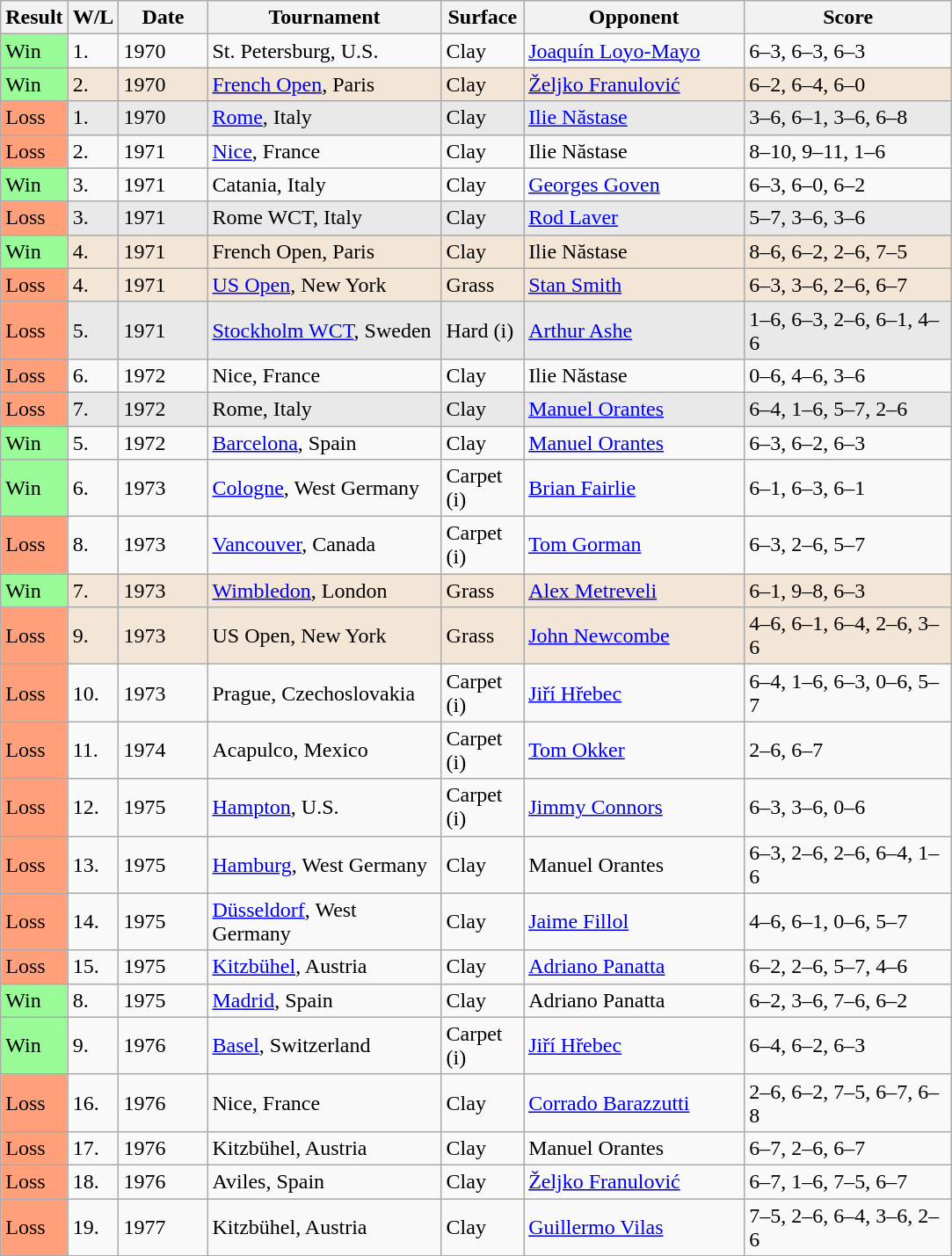<table class="sortable wikitable">
<tr>
<th style="width:40px">Result</th>
<th style="width:30px" class="unsortable">W/L</th>
<th style="width:60px">Date</th>
<th style="width:170px">Tournament</th>
<th style="width:55px">Surface</th>
<th style="width:160px">Opponent</th>
<th style="width:150px" class="unsortable">Score</th>
</tr>
<tr>
<td style="background:#98fb98;">Win</td>
<td>1.</td>
<td>1970</td>
<td>St. Petersburg, U.S.</td>
<td>Clay</td>
<td> <a href='#'>Joaquín Loyo-Mayo</a></td>
<td>6–3, 6–3, 6–3</td>
</tr>
<tr style="background:#f3e6d7;">
<td style="background:#98fb98;">Win</td>
<td>2.</td>
<td>1970</td>
<td><a href='#'>French Open</a>, Paris</td>
<td>Clay</td>
<td> <a href='#'>Željko Franulović</a></td>
<td>6–2, 6–4, 6–0</td>
</tr>
<tr style="background:#e9e9e9;">
<td style="background:#ffa07a;">Loss</td>
<td>1.</td>
<td>1970</td>
<td><a href='#'>Rome</a>, Italy</td>
<td>Clay</td>
<td> <a href='#'>Ilie Năstase</a></td>
<td>3–6, 6–1, 3–6, 6–8</td>
</tr>
<tr>
<td style="background:#ffa07a;">Loss</td>
<td>2.</td>
<td>1971</td>
<td><a href='#'>Nice</a>, France</td>
<td>Clay</td>
<td> Ilie Năstase</td>
<td>8–10, 9–11, 1–6</td>
</tr>
<tr>
<td style="background:#98fb98;">Win</td>
<td>3.</td>
<td>1971</td>
<td>Catania, Italy</td>
<td>Clay</td>
<td> <a href='#'>Georges Goven</a></td>
<td>6–3, 6–0, 6–2</td>
</tr>
<tr style="background:#e9e9e9;">
<td style="background:#ffa07a;">Loss</td>
<td>3.</td>
<td>1971</td>
<td>Rome WCT, Italy</td>
<td>Clay</td>
<td> <a href='#'>Rod Laver</a></td>
<td>5–7, 3–6, 3–6</td>
</tr>
<tr style="background:#f3e6d7;">
<td style="background:#98fb98;">Win</td>
<td>4.</td>
<td>1971</td>
<td>French Open, Paris</td>
<td>Clay</td>
<td> Ilie Năstase</td>
<td>8–6, 6–2, 2–6, 7–5</td>
</tr>
<tr style="background:#f3e6d7;">
<td style="background:#ffa07a;">Loss</td>
<td>4.</td>
<td>1971</td>
<td><a href='#'>US Open</a>, New York</td>
<td>Grass</td>
<td> <a href='#'>Stan Smith</a></td>
<td>6–3, 3–6, 2–6, 6–7</td>
</tr>
<tr style="background:#e9e9e9;">
<td style="background:#ffa07a;">Loss</td>
<td>5.</td>
<td>1971</td>
<td><a href='#'>Stockholm WCT</a>, Sweden</td>
<td>Hard (i)</td>
<td> <a href='#'>Arthur Ashe</a></td>
<td>1–6, 6–3, 2–6, 6–1, 4–6</td>
</tr>
<tr>
<td style="background:#ffa07a;">Loss</td>
<td>6.</td>
<td>1972</td>
<td>Nice, France</td>
<td>Clay</td>
<td> Ilie Năstase</td>
<td>0–6, 4–6, 3–6</td>
</tr>
<tr style="background:#e9e9e9;">
<td style="background:#ffa07a;">Loss</td>
<td>7.</td>
<td>1972</td>
<td>Rome, Italy</td>
<td>Clay</td>
<td> <a href='#'>Manuel Orantes</a></td>
<td>6–4, 1–6, 5–7, 2–6</td>
</tr>
<tr>
<td style="background:#98fb98;">Win</td>
<td>5.</td>
<td>1972</td>
<td><a href='#'>Barcelona</a>, Spain</td>
<td>Clay</td>
<td> <a href='#'>Manuel Orantes</a></td>
<td>6–3, 6–2, 6–3</td>
</tr>
<tr>
<td style="background:#98fb98;">Win</td>
<td>6.</td>
<td>1973</td>
<td><a href='#'>Cologne</a>, West Germany</td>
<td>Carpet (i)</td>
<td> <a href='#'>Brian Fairlie</a></td>
<td>6–1, 6–3, 6–1</td>
</tr>
<tr>
<td style="background:#ffa07a;">Loss</td>
<td>8.</td>
<td>1973</td>
<td><a href='#'>Vancouver</a>, Canada</td>
<td>Carpet (i)</td>
<td> <a href='#'>Tom Gorman</a></td>
<td>6–3, 2–6, 5–7</td>
</tr>
<tr style="background:#f3e6d7;">
<td style="background:#98fb98;">Win</td>
<td>7.</td>
<td>1973</td>
<td><a href='#'>Wimbledon</a>, London</td>
<td>Grass</td>
<td> <a href='#'>Alex Metreveli</a></td>
<td>6–1, 9–8, 6–3</td>
</tr>
<tr style="background:#f3e6d7;">
<td style="background:#ffa07a;">Loss</td>
<td>9.</td>
<td>1973</td>
<td>US Open, New York</td>
<td>Grass</td>
<td> <a href='#'>John Newcombe</a></td>
<td>4–6, 6–1, 6–4, 2–6, 3–6</td>
</tr>
<tr>
<td style="background:#ffa07a;">Loss</td>
<td>10.</td>
<td>1973</td>
<td>Prague, Czechoslovakia</td>
<td>Carpet (i)</td>
<td> <a href='#'>Jiří Hřebec</a></td>
<td>6–4, 1–6, 6–3, 0–6, 5–7</td>
</tr>
<tr>
<td style="background:#ffa07a;">Loss</td>
<td>11.</td>
<td>1974</td>
<td>Acapulco, Mexico</td>
<td>Carpet (i)</td>
<td> <a href='#'>Tom Okker</a></td>
<td>2–6, 6–7</td>
</tr>
<tr>
<td style="background:#ffa07a;">Loss</td>
<td>12.</td>
<td>1975</td>
<td><a href='#'>Hampton</a>, U.S.</td>
<td>Carpet (i)</td>
<td> <a href='#'>Jimmy Connors</a></td>
<td>6–3, 3–6, 0–6</td>
</tr>
<tr>
<td style="background:#ffa07a;">Loss</td>
<td>13.</td>
<td>1975</td>
<td><a href='#'>Hamburg</a>, West Germany</td>
<td>Clay</td>
<td> Manuel Orantes</td>
<td>6–3, 2–6, 2–6, 6–4, 1–6</td>
</tr>
<tr>
<td style="background:#ffa07a;">Loss</td>
<td>14.</td>
<td>1975</td>
<td><a href='#'>Düsseldorf</a>, West Germany</td>
<td>Clay</td>
<td> <a href='#'>Jaime Fillol</a></td>
<td>4–6, 6–1, 0–6, 5–7</td>
</tr>
<tr>
<td style="background:#ffa07a;">Loss</td>
<td>15.</td>
<td>1975</td>
<td><a href='#'>Kitzbühel</a>, Austria</td>
<td>Clay</td>
<td> <a href='#'>Adriano Panatta</a></td>
<td>6–2, 2–6, 5–7, 4–6</td>
</tr>
<tr>
<td style="background:#98fb98;">Win</td>
<td>8.</td>
<td>1975</td>
<td><a href='#'>Madrid</a>, Spain</td>
<td>Clay</td>
<td> Adriano Panatta</td>
<td>6–2, 3–6, 7–6, 6–2</td>
</tr>
<tr>
<td style="background:#98fb98;">Win</td>
<td>9.</td>
<td>1976</td>
<td><a href='#'>Basel</a>, Switzerland</td>
<td>Carpet (i)</td>
<td> <a href='#'>Jiří Hřebec</a></td>
<td>6–4, 6–2, 6–3</td>
</tr>
<tr>
<td style="background:#ffa07a;">Loss</td>
<td>16.</td>
<td>1976</td>
<td>Nice, France</td>
<td>Clay</td>
<td> <a href='#'>Corrado Barazzutti</a></td>
<td>2–6, 6–2, 7–5, 6–7, 6–8</td>
</tr>
<tr>
<td style="background:#ffa07a;">Loss</td>
<td>17.</td>
<td>1976</td>
<td>Kitzbühel, Austria</td>
<td>Clay</td>
<td> Manuel Orantes</td>
<td>6–7, 2–6, 6–7</td>
</tr>
<tr>
<td style="background:#ffa07a;">Loss</td>
<td>18.</td>
<td>1976</td>
<td>Aviles, Spain</td>
<td>Clay</td>
<td> <a href='#'>Željko Franulović</a></td>
<td>6–7, 1–6, 7–5, 6–7</td>
</tr>
<tr>
<td style="background:#ffa07a;">Loss</td>
<td>19.</td>
<td>1977</td>
<td>Kitzbühel, Austria</td>
<td>Clay</td>
<td> <a href='#'>Guillermo Vilas</a></td>
<td>7–5, 2–6, 6–4, 3–6, 2–6</td>
</tr>
</table>
